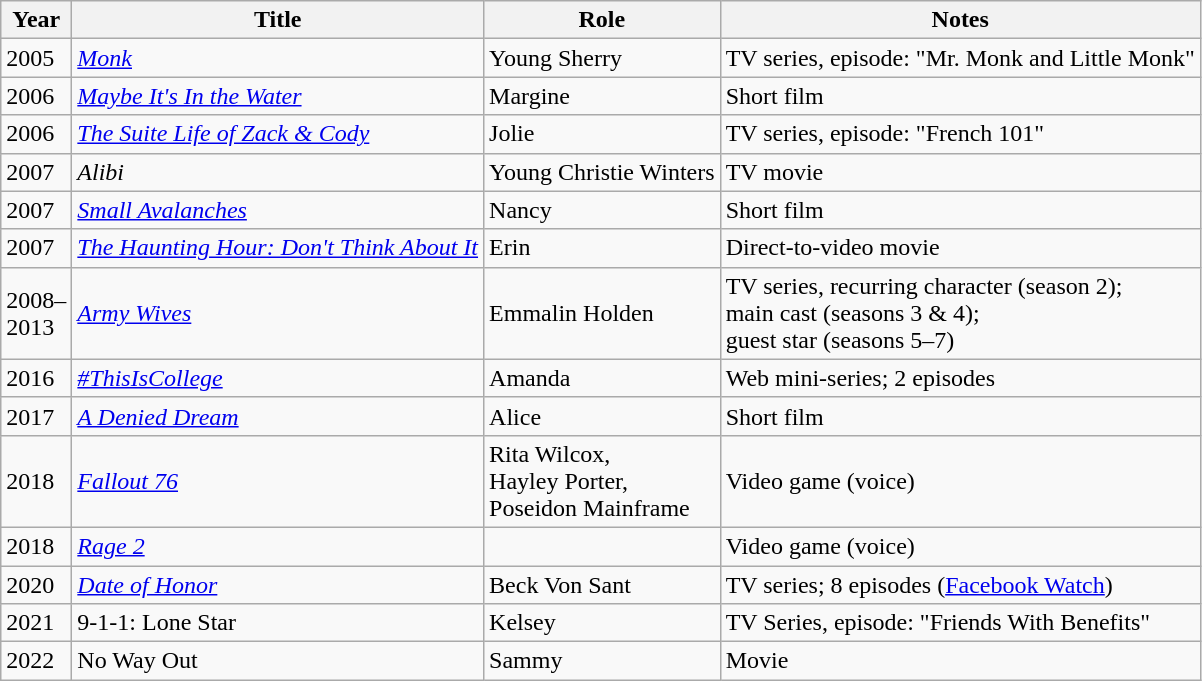<table class="wikitable">
<tr>
<th>Year</th>
<th>Title</th>
<th>Role</th>
<th>Notes</th>
</tr>
<tr>
<td>2005</td>
<td><em><a href='#'>Monk</a></em></td>
<td>Young Sherry</td>
<td>TV series, episode: "Mr. Monk and Little Monk"</td>
</tr>
<tr>
<td>2006</td>
<td><em><a href='#'>Maybe It's In the Water</a></em></td>
<td>Margine</td>
<td>Short film</td>
</tr>
<tr>
<td>2006</td>
<td><em><a href='#'>The Suite Life of Zack & Cody</a></em></td>
<td>Jolie</td>
<td>TV series, episode: "French 101"</td>
</tr>
<tr>
<td>2007</td>
<td><em>Alibi</em></td>
<td>Young Christie Winters</td>
<td>TV movie</td>
</tr>
<tr>
<td>2007</td>
<td><em><a href='#'>Small Avalanches</a></em></td>
<td>Nancy</td>
<td>Short film</td>
</tr>
<tr>
<td>2007</td>
<td><em><a href='#'>The Haunting Hour: Don't Think About It</a></em></td>
<td>Erin</td>
<td>Direct-to-video movie</td>
</tr>
<tr>
<td>2008–<br>2013</td>
<td><em><a href='#'>Army Wives</a></em></td>
<td>Emmalin Holden</td>
<td>TV series, recurring character (season 2);<br>main cast (seasons 3 & 4);<br>guest star (seasons 5–7)</td>
</tr>
<tr>
<td>2016</td>
<td><em><a href='#'>#ThisIsCollege</a></em></td>
<td>Amanda</td>
<td>Web mini-series; 2 episodes</td>
</tr>
<tr>
<td>2017</td>
<td><em><a href='#'>A Denied Dream</a></em></td>
<td>Alice</td>
<td>Short film</td>
</tr>
<tr>
<td>2018</td>
<td><em><a href='#'>Fallout 76</a></em></td>
<td>Rita Wilcox,<br>Hayley Porter,<br>Poseidon Mainframe</td>
<td>Video game (voice)</td>
</tr>
<tr>
<td>2018</td>
<td><em><a href='#'>Rage 2</a></em></td>
<td></td>
<td>Video game (voice)</td>
</tr>
<tr>
<td>2020</td>
<td><em><a href='#'>Date of Honor</a></em></td>
<td>Beck Von Sant</td>
<td>TV series; 8 episodes (<a href='#'>Facebook Watch</a>)</td>
</tr>
<tr>
<td>2021</td>
<td>9-1-1: Lone Star</td>
<td>Kelsey</td>
<td>TV Series, episode: "Friends With Benefits"</td>
</tr>
<tr>
<td>2022</td>
<td>No Way Out</td>
<td>Sammy</td>
<td>Movie</td>
</tr>
</table>
